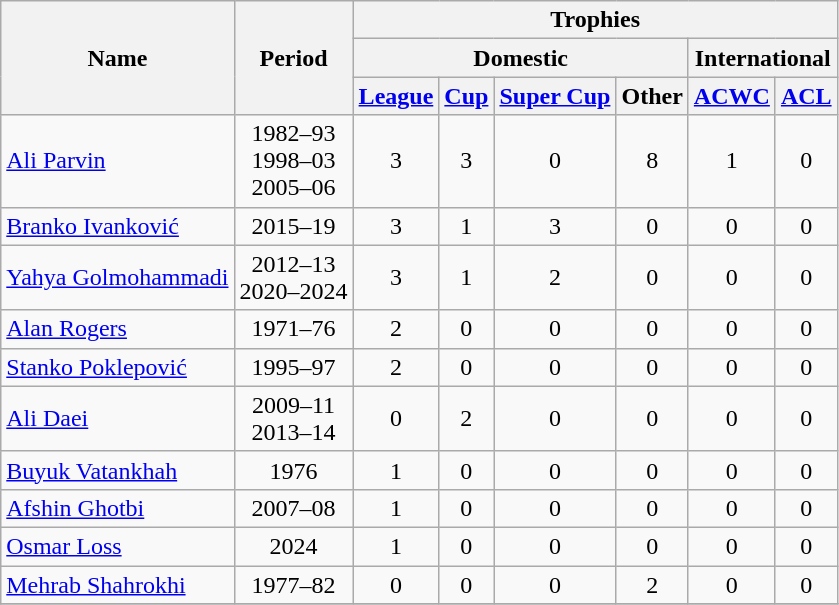<table class="wikitable" style="text-align:center;">
<tr>
<th rowspan="3">Name</th>
<th rowspan="3">Period</th>
<th colspan="10">Trophies</th>
</tr>
<tr>
<th colspan="4">Domestic</th>
<th colspan="2">International</th>
</tr>
<tr>
<th><a href='#'>League</a></th>
<th><a href='#'>Cup</a></th>
<th><a href='#'>Super Cup</a></th>
<th>Other</th>
<th><a href='#'>ACWC</a></th>
<th><a href='#'>ACL</a></th>
</tr>
<tr>
<td style="text-align:left;"> <a href='#'>Ali Parvin</a></td>
<td>1982–93<br>1998–03<br>2005–06</td>
<td>3</td>
<td>3</td>
<td>0</td>
<td>8</td>
<td>1</td>
<td>0</td>
</tr>
<tr>
<td style="text-align:left;"> <a href='#'>Branko Ivanković</a></td>
<td>2015–19</td>
<td>3</td>
<td>1</td>
<td>3</td>
<td>0</td>
<td>0</td>
<td>0</td>
</tr>
<tr>
<td style="text-align:left;"> <a href='#'>Yahya Golmohammadi</a></td>
<td>2012–13<br>2020–2024</td>
<td>3</td>
<td>1</td>
<td>2</td>
<td>0</td>
<td>0</td>
<td>0</td>
</tr>
<tr>
<td style="text-align:left;"> <a href='#'>Alan Rogers</a></td>
<td>1971–76</td>
<td>2</td>
<td>0</td>
<td>0</td>
<td>0</td>
<td>0</td>
<td>0</td>
</tr>
<tr>
<td style="text-align:left;"> <a href='#'>Stanko Poklepović</a></td>
<td>1995–97</td>
<td>2</td>
<td>0</td>
<td>0</td>
<td>0</td>
<td>0</td>
<td>0</td>
</tr>
<tr>
<td style="text-align:left;"> <a href='#'>Ali Daei</a></td>
<td>2009–11<br>2013–14</td>
<td>0</td>
<td>2</td>
<td>0</td>
<td>0</td>
<td>0</td>
<td>0</td>
</tr>
<tr>
<td style="text-align:left;"> <a href='#'>Buyuk Vatankhah</a></td>
<td>1976</td>
<td>1</td>
<td>0</td>
<td>0</td>
<td>0</td>
<td>0</td>
<td>0</td>
</tr>
<tr>
<td style="text-align:left;"> <a href='#'>Afshin Ghotbi</a></td>
<td>2007–08</td>
<td>1</td>
<td>0</td>
<td>0</td>
<td>0</td>
<td>0</td>
<td>0</td>
</tr>
<tr>
<td style="text-align:left;"> <a href='#'>Osmar Loss</a></td>
<td>2024</td>
<td>1</td>
<td>0</td>
<td>0</td>
<td>0</td>
<td>0</td>
<td>0</td>
</tr>
<tr>
<td style="text-align:left;"> <a href='#'>Mehrab Shahrokhi</a></td>
<td>1977–82</td>
<td>0</td>
<td>0</td>
<td>0</td>
<td>2</td>
<td>0</td>
<td>0</td>
</tr>
<tr>
</tr>
</table>
